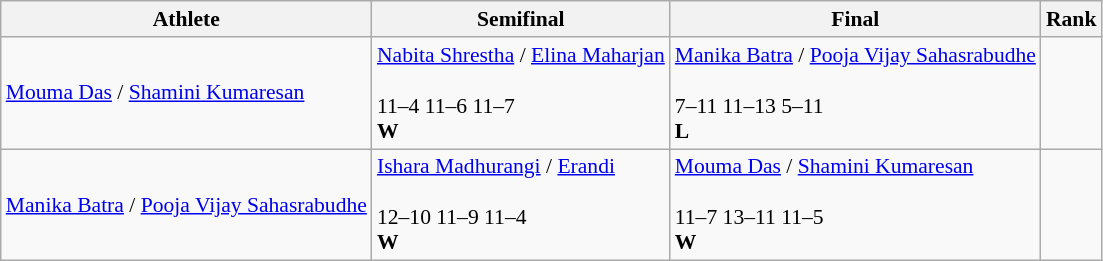<table class="wikitable" style="font-size:90%;" style="text-align:center;">
<tr>
<th>Athlete</th>
<th>Semifinal</th>
<th>Final</th>
<th>Rank</th>
</tr>
<tr>
<td><a href='#'>Mouma Das</a> / <a href='#'>Shamini Kumaresan</a></td>
<td><a href='#'>Nabita Shrestha</a> / <a href='#'>Elina Maharjan</a><br><br>11–4 11–6 11–7<br><strong>W</strong></td>
<td><a href='#'>Manika Batra</a> / <a href='#'>Pooja Vijay Sahasrabudhe</a><br><br>7–11 11–13 5–11<br><strong>L</strong></td>
<td></td>
</tr>
<tr>
<td><a href='#'>Manika Batra</a> / <a href='#'>Pooja Vijay Sahasrabudhe</a></td>
<td><a href='#'>Ishara Madhurangi</a> / <a href='#'>Erandi</a><br><br>12–10 11–9 11–4<br><strong>W</strong></td>
<td><a href='#'>Mouma Das</a> / <a href='#'>Shamini Kumaresan</a><br><br>11–7 13–11 11–5<br><strong>W</strong></td>
<td></td>
</tr>
</table>
